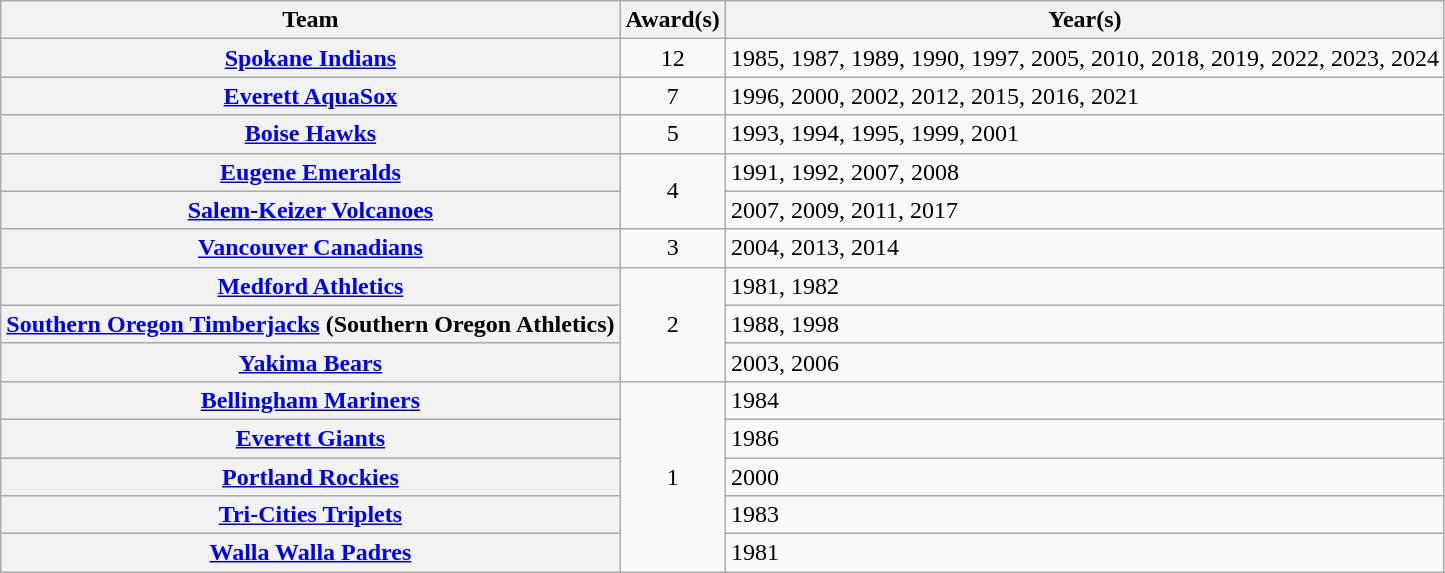<table class="wikitable sortable plainrowheaders" style="text-align:left">
<tr>
<th scope="col">Team</th>
<th scope="col">Award(s)</th>
<th scope="col">Year(s)</th>
</tr>
<tr>
<th scope="row"><strong><a href='#'>Spokane Indians</a></strong></th>
<td style="text-align:center">12</td>
<td>1985, 1987, 1989, 1990, 1997, 2005, 2010, 2018, 2019, 2022, 2023, 2024</td>
</tr>
<tr>
<th scope="row"><strong><a href='#'>Everett AquaSox</a></strong></th>
<td style="text-align:center">7</td>
<td>1996, 2000, 2002, 2012, 2015, 2016, 2021</td>
</tr>
<tr>
<th scope="row"><a href='#'>Boise Hawks</a></th>
<td style="text-align:center">5</td>
<td>1993, 1994, 1995, 1999, 2001</td>
</tr>
<tr>
<th scope="row"><strong><a href='#'>Eugene Emeralds</a></strong></th>
<td style="text-align:center" rowspan="2">4</td>
<td>1991, 1992, 2007, 2008</td>
</tr>
<tr>
<th scope="row"><a href='#'>Salem-Keizer Volcanoes</a></th>
<td>2007, 2009, 2011, 2017</td>
</tr>
<tr>
<th scope="row"><strong><a href='#'>Vancouver Canadians</a></strong></th>
<td style="text-align:center">3</td>
<td>2004, 2013, 2014</td>
</tr>
<tr>
<th scope="row"><a href='#'>Medford Athletics</a></th>
<td style="text-align:center" rowspan="3">2</td>
<td>1981, 1982</td>
</tr>
<tr>
<th scope="row"><a href='#'>Southern Oregon Timberjacks</a> (Southern Oregon Athletics)</th>
<td>1988, 1998</td>
</tr>
<tr>
<th scope="row"><a href='#'>Yakima Bears</a></th>
<td>2003, 2006</td>
</tr>
<tr>
<th scope="row"><a href='#'>Bellingham Mariners</a></th>
<td style="text-align:center" rowspan="5">1</td>
<td>1984</td>
</tr>
<tr>
<th scope="row"><a href='#'>Everett Giants</a></th>
<td>1986</td>
</tr>
<tr>
<th scope="row"><a href='#'>Portland Rockies</a></th>
<td>2000</td>
</tr>
<tr>
<th scope="row"><a href='#'>Tri-Cities Triplets</a></th>
<td>1983</td>
</tr>
<tr>
<th scope="row"><a href='#'>Walla Walla Padres</a></th>
<td>1981</td>
</tr>
</table>
